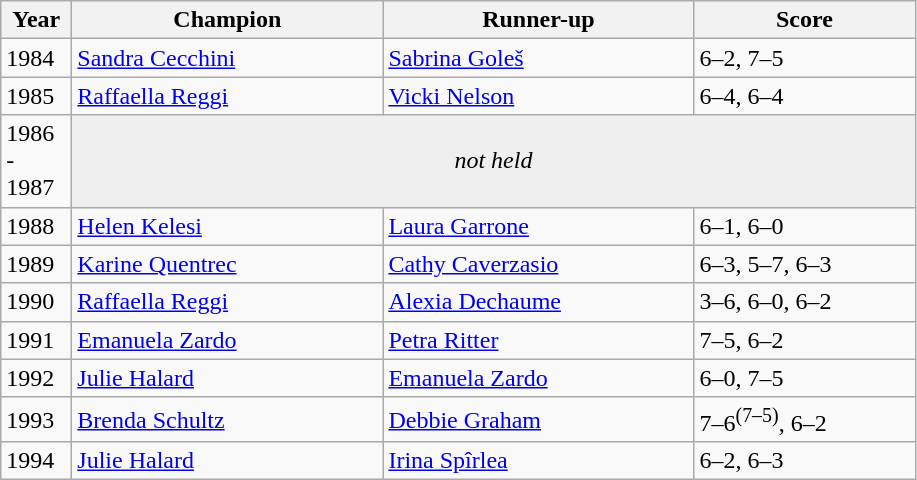<table class="wikitable">
<tr>
<th style="width:40px">Year</th>
<th style="width:200px">Champion</th>
<th style="width:200px">Runner-up</th>
<th style="width:140px" class="unsortable">Score</th>
</tr>
<tr>
<td>1984</td>
<td> <a href='#'>Sandra Cecchini</a></td>
<td> <a href='#'>Sabrina Goleš</a></td>
<td>6–2, 7–5</td>
</tr>
<tr>
<td>1985</td>
<td> <a href='#'>Raffaella Reggi</a></td>
<td> <a href='#'>Vicki Nelson</a></td>
<td>6–4, 6–4 </td>
</tr>
<tr>
<td>1986<br><div>-</div>1987</td>
<td colspan=3 align=center style="background:#efefef"><em>not held</em></td>
</tr>
<tr>
<td>1988</td>
<td> <a href='#'>Helen Kelesi</a></td>
<td> <a href='#'>Laura Garrone</a></td>
<td>6–1, 6–0</td>
</tr>
<tr>
<td>1989</td>
<td> <a href='#'>Karine Quentrec</a></td>
<td> <a href='#'>Cathy Caverzasio</a></td>
<td>6–3, 5–7, 6–3</td>
</tr>
<tr>
<td>1990</td>
<td> <a href='#'>Raffaella Reggi</a></td>
<td> <a href='#'>Alexia Dechaume</a></td>
<td>3–6, 6–0, 6–2</td>
</tr>
<tr>
<td>1991</td>
<td> <a href='#'>Emanuela Zardo</a></td>
<td> <a href='#'>Petra Ritter</a></td>
<td>7–5, 6–2</td>
</tr>
<tr>
<td>1992</td>
<td> <a href='#'>Julie Halard</a></td>
<td> <a href='#'>Emanuela Zardo</a></td>
<td>6–0, 7–5</td>
</tr>
<tr>
<td>1993</td>
<td> <a href='#'>Brenda Schultz</a></td>
<td> <a href='#'>Debbie Graham</a></td>
<td>7–6<sup>(7–5)</sup>, 6–2</td>
</tr>
<tr>
<td>1994</td>
<td> <a href='#'>Julie Halard</a></td>
<td> <a href='#'>Irina Spîrlea</a></td>
<td>6–2, 6–3</td>
</tr>
</table>
